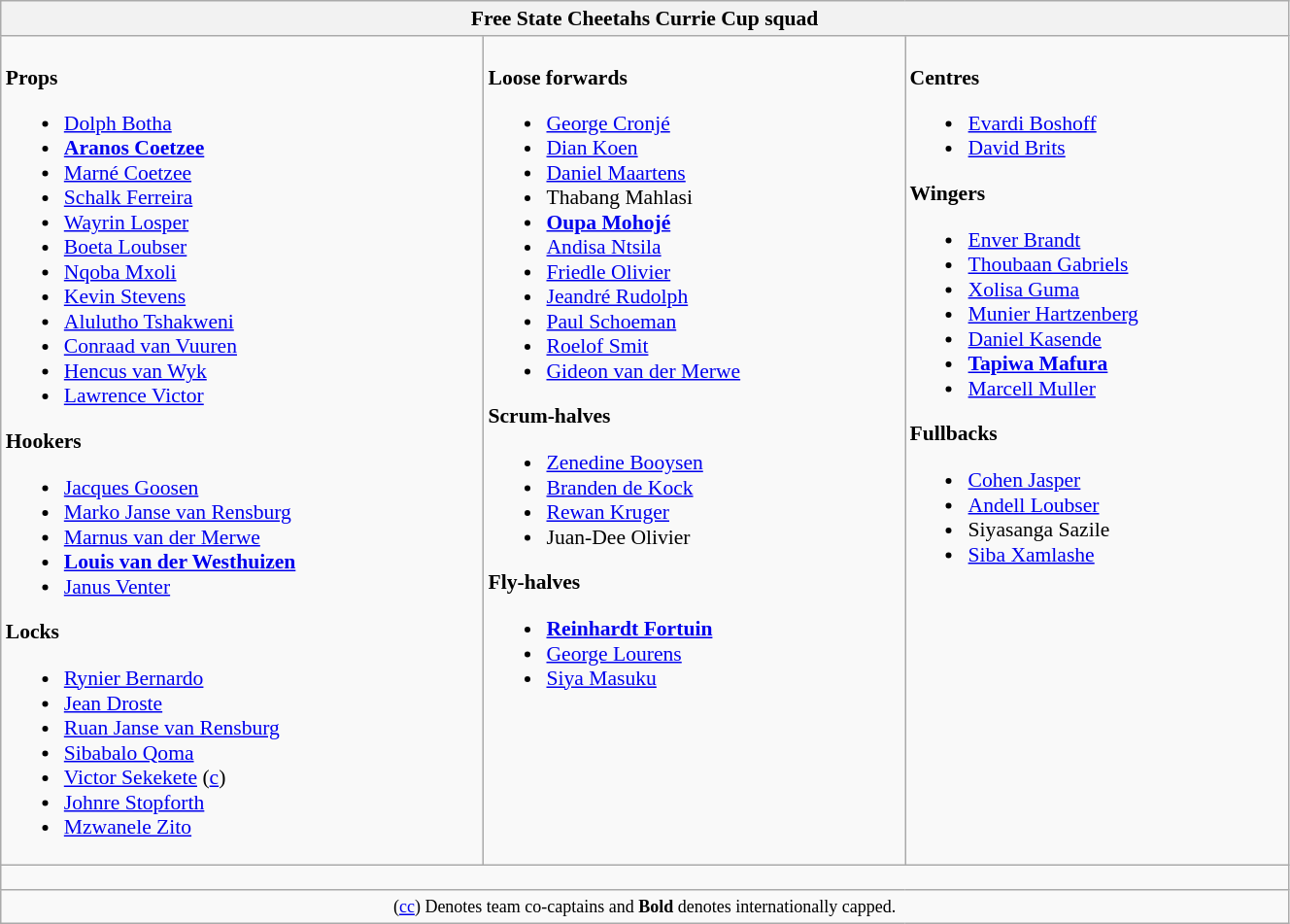<table class="wikitable" style="font-size:90%; width:70%">
<tr>
<th colspan="100%">Free State Cheetahs Currie Cup squad</th>
</tr>
<tr valign="top">
<td><br><strong>Props</strong><ul><li> <a href='#'>Dolph Botha</a></li><li> <strong><a href='#'>Aranos Coetzee</a></strong></li><li> <a href='#'>Marné Coetzee</a></li><li> <a href='#'>Schalk Ferreira</a></li><li> <a href='#'>Wayrin Losper</a></li><li> <a href='#'>Boeta Loubser</a></li><li> <a href='#'>Nqoba Mxoli</a></li><li> <a href='#'>Kevin Stevens</a></li><li> <a href='#'>Alulutho Tshakweni</a></li><li> <a href='#'>Conraad van Vuuren</a></li><li> <a href='#'>Hencus van Wyk</a></li><li> <a href='#'>Lawrence Victor</a></li></ul><strong>Hookers</strong><ul><li> <a href='#'>Jacques Goosen</a></li><li> <a href='#'>Marko Janse van Rensburg</a></li><li> <a href='#'>Marnus van der Merwe</a></li><li> <strong><a href='#'>Louis van der Westhuizen</a></strong></li><li> <a href='#'>Janus Venter</a></li></ul><strong>Locks</strong><ul><li> <a href='#'>Rynier Bernardo</a></li><li> <a href='#'>Jean Droste</a></li><li> <a href='#'>Ruan Janse van Rensburg</a></li><li> <a href='#'>Sibabalo Qoma</a></li><li> <a href='#'>Victor Sekekete</a> (<a href='#'>c</a>)</li><li> <a href='#'>Johnre Stopforth</a></li><li> <a href='#'>Mzwanele Zito</a></li></ul></td>
<td><br><strong>Loose forwards</strong><ul><li> <a href='#'>George Cronjé</a></li><li> <a href='#'>Dian Koen</a></li><li> <a href='#'>Daniel Maartens</a></li><li> Thabang Mahlasi</li><li> <strong><a href='#'>Oupa Mohojé</a></strong></li><li> <a href='#'>Andisa Ntsila</a></li><li> <a href='#'>Friedle Olivier</a></li><li> <a href='#'>Jeandré Rudolph</a></li><li> <a href='#'>Paul Schoeman</a></li><li> <a href='#'>Roelof Smit</a></li><li> <a href='#'>Gideon van der Merwe</a></li></ul><strong>Scrum-halves</strong><ul><li> <a href='#'>Zenedine Booysen</a></li><li> <a href='#'>Branden de Kock</a></li><li> <a href='#'>Rewan Kruger</a></li><li> Juan-Dee Olivier</li></ul><strong>Fly-halves</strong><ul><li> <strong><a href='#'>Reinhardt Fortuin</a></strong></li><li> <a href='#'>George Lourens</a></li><li> <a href='#'>Siya Masuku</a></li></ul></td>
<td><br><strong>Centres</strong><ul><li> <a href='#'>Evardi Boshoff</a></li><li> <a href='#'>David Brits</a></li></ul><strong>Wingers</strong><ul><li> <a href='#'>Enver Brandt</a></li><li> <a href='#'>Thoubaan Gabriels</a></li><li> <a href='#'>Xolisa Guma</a></li><li> <a href='#'>Munier Hartzenberg</a></li><li> <a href='#'>Daniel Kasende</a></li><li> <strong><a href='#'>Tapiwa Mafura</a></strong></li><li> <a href='#'>Marcell Muller</a></li></ul><strong>Fullbacks</strong><ul><li> <a href='#'>Cohen Jasper</a></li><li> <a href='#'>Andell Loubser</a></li><li> Siyasanga Sazile</li><li> <a href='#'>Siba Xamlashe</a></li></ul></td>
</tr>
<tr>
<td colspan="100%" style="height:10px"></td>
</tr>
<tr>
<td colspan="100%" style="text-align:center"><small>(<a href='#'>cc</a>) Denotes team co-captains and <strong>Bold</strong> denotes internationally capped.</small> <br> </td>
</tr>
</table>
